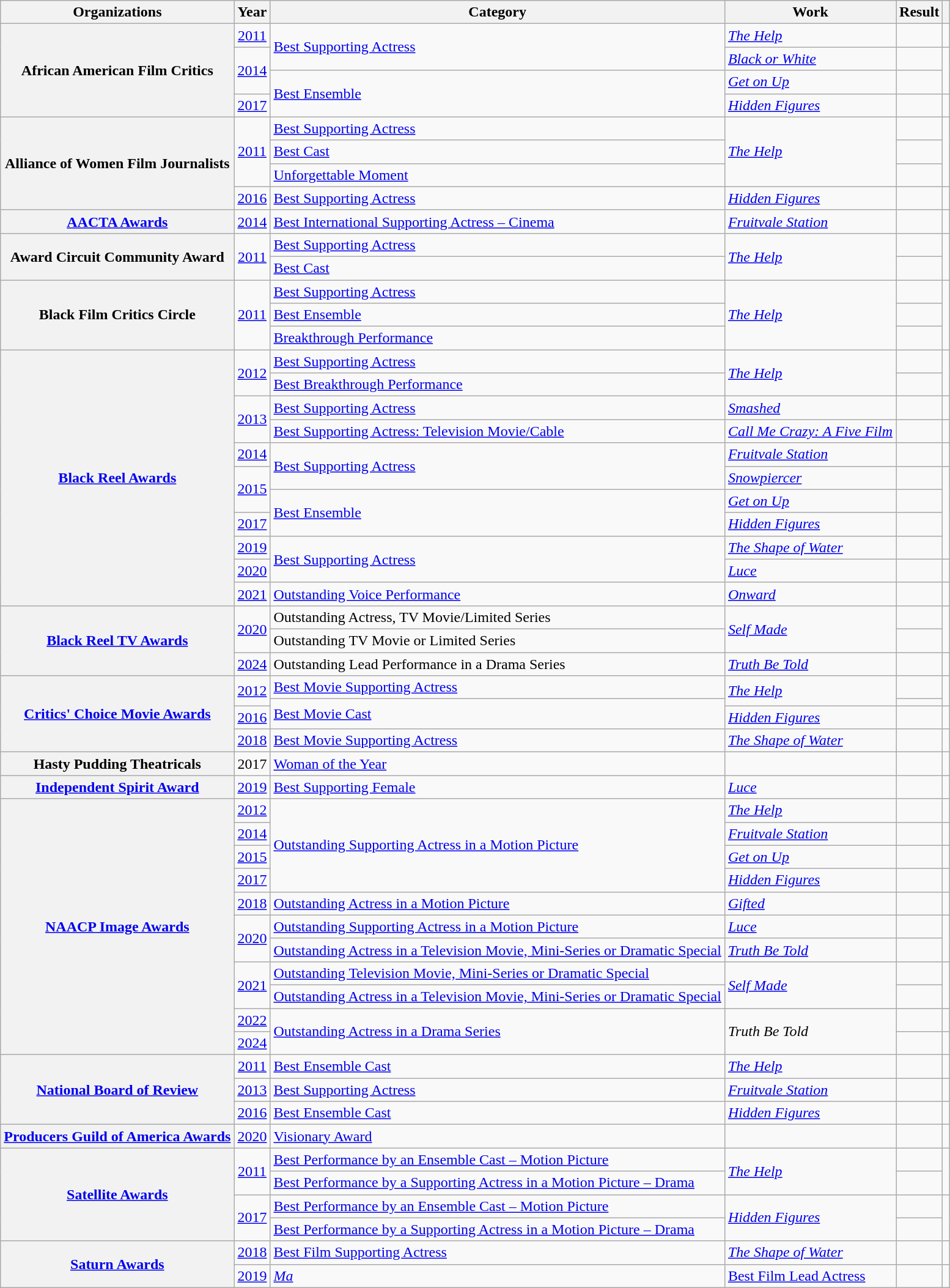<table class= "wikitable plainrowheaders sortable">
<tr>
<th>Organizations</th>
<th scope="col">Year</th>
<th scope="col">Category</th>
<th scope="col">Work</th>
<th scope="col">Result</th>
<th scope="col" class="unsortable"></th>
</tr>
<tr>
<th scope="row" rowspan="4">African American Film Critics</th>
<td style="text-align:center;"><a href='#'>2011</a></td>
<td rowspan="2"><a href='#'>Best Supporting Actress</a></td>
<td><em><a href='#'>The Help</a></em></td>
<td></td>
<td style="text-align:center;"></td>
</tr>
<tr>
<td style="text-align:center;", rowspan="2"><a href='#'>2014</a></td>
<td><em><a href='#'>Black or White</a></em></td>
<td></td>
<td style="text-align:center;" rowspan="2"></td>
</tr>
<tr>
<td rowspan="2"><a href='#'>Best Ensemble</a></td>
<td><em><a href='#'>Get on Up</a></em></td>
<td></td>
</tr>
<tr>
<td style="text-align:center;"><a href='#'>2017</a></td>
<td><em><a href='#'>Hidden Figures</a></em></td>
<td></td>
<td style="text-align:center;"></td>
</tr>
<tr>
<th scope="row" rowspan="4">Alliance of Women Film Journalists</th>
<td style="text-align:center;", rowspan="3"><a href='#'>2011</a></td>
<td><a href='#'>Best Supporting Actress</a></td>
<td rowspan="3"><em><a href='#'>The Help</a></em></td>
<td></td>
<td style="text-align:center;" rowspan="3"></td>
</tr>
<tr>
<td><a href='#'>Best Cast</a></td>
<td></td>
</tr>
<tr>
<td><a href='#'>Unforgettable Moment</a></td>
<td></td>
</tr>
<tr>
<td style="text-align:center;"><a href='#'>2016</a></td>
<td><a href='#'>Best Supporting Actress</a></td>
<td><em><a href='#'>Hidden Figures</a></em></td>
<td></td>
<td style="text-align:center;"></td>
</tr>
<tr>
<th scope="row" rowspan="1"><a href='#'>AACTA Awards</a></th>
<td style="text-align:center;"><a href='#'>2014</a></td>
<td><a href='#'>Best International Supporting Actress – Cinema</a></td>
<td><em><a href='#'>Fruitvale Station</a></em></td>
<td></td>
<td style="text-align:center;"></td>
</tr>
<tr>
<th scope="row" rowspan="2">Award Circuit Community Award</th>
<td style="text-align:center;", rowspan="2"><a href='#'>2011</a></td>
<td><a href='#'>Best Supporting Actress</a></td>
<td rowspan="2"><em><a href='#'>The Help</a></em></td>
<td></td>
<td style="text-align:center;" rowspan="2"></td>
</tr>
<tr>
<td><a href='#'>Best Cast</a></td>
<td></td>
</tr>
<tr>
<th scope="row" rowspan="3">Black Film Critics Circle</th>
<td style="text-align:center;", rowspan="3"><a href='#'>2011</a></td>
<td><a href='#'>Best Supporting Actress</a></td>
<td rowspan="3"><em><a href='#'>The Help</a></em></td>
<td></td>
<td style="text-align:center;" rowspan="3"></td>
</tr>
<tr>
<td><a href='#'>Best Ensemble</a></td>
<td></td>
</tr>
<tr>
<td><a href='#'>Breakthrough Performance</a></td>
<td></td>
</tr>
<tr>
<th scope="row" rowspan="11"><a href='#'>Black Reel Awards</a></th>
<td style="text-align:center;", rowspan="2"><a href='#'>2012</a></td>
<td><a href='#'>Best Supporting Actress</a></td>
<td rowspan="2"><em><a href='#'>The Help</a></em></td>
<td></td>
<td style="text-align:center;" rowspan="2"></td>
</tr>
<tr>
<td><a href='#'>Best Breakthrough Performance</a></td>
<td></td>
</tr>
<tr>
<td style="text-align:center;", rowspan="2"><a href='#'>2013</a></td>
<td><a href='#'>Best Supporting Actress</a></td>
<td><em><a href='#'>Smashed</a></em></td>
<td></td>
<td style="text-align:center;"></td>
</tr>
<tr>
<td><a href='#'>Best Supporting Actress: Television Movie/Cable</a></td>
<td><em><a href='#'>Call Me Crazy: A Five Film</a></em></td>
<td></td>
<td style="text-align:center;"></td>
</tr>
<tr>
<td style="text-align:center;"><a href='#'>2014</a></td>
<td rowspan="2"><a href='#'>Best Supporting Actress</a></td>
<td><em><a href='#'>Fruitvale Station</a></em></td>
<td></td>
<td style="text-align:center;"></td>
</tr>
<tr>
<td style="text-align:center;", rowspan="2"><a href='#'>2015</a></td>
<td><em><a href='#'>Snowpiercer</a></em></td>
<td></td>
<td style="text-align:center;" rowspan="4"></td>
</tr>
<tr>
<td rowspan="2"><a href='#'>Best Ensemble</a></td>
<td><em><a href='#'>Get on Up</a></em></td>
<td></td>
</tr>
<tr>
<td style="text-align:center;"><a href='#'>2017</a></td>
<td><em><a href='#'>Hidden Figures</a></em></td>
<td></td>
</tr>
<tr>
<td style="text-align:center;"><a href='#'>2019</a></td>
<td rowspan="2"><a href='#'>Best Supporting Actress</a></td>
<td><em><a href='#'>The Shape of Water</a></em></td>
<td></td>
</tr>
<tr>
<td style="text-align:center;"><a href='#'>2020</a></td>
<td><em><a href='#'>Luce</a></em></td>
<td></td>
<td style="text-align:center;"></td>
</tr>
<tr>
<td style="text-align:center;"><a href='#'>2021</a></td>
<td><a href='#'>Outstanding Voice Performance</a></td>
<td><em><a href='#'>Onward</a></em></td>
<td></td>
<td style="text-align:center;"></td>
</tr>
<tr>
<th scope="row" rowspan="3"><a href='#'>Black Reel TV Awards</a></th>
<td style="text-align:center;", rowspan="2"><a href='#'>2020</a></td>
<td>Outstanding Actress, TV Movie/Limited Series</td>
<td rowspan="2"><em><a href='#'>Self Made</a></em></td>
<td></td>
<td style="text-align:center;" rowspan="2"></td>
</tr>
<tr>
<td>Outstanding TV Movie or Limited Series</td>
<td></td>
</tr>
<tr>
<td style="text-align:center;"><a href='#'>2024</a></td>
<td>Outstanding Lead Performance in a Drama Series</td>
<td><em><a href='#'>Truth Be Told</a></em></td>
<td></td>
<td style="text-align:center;"></td>
</tr>
<tr>
<th scope="row" rowspan="4"><a href='#'>Critics' Choice Movie Awards</a></th>
<td style="text-align:center;", rowspan="2"><a href='#'>2012</a></td>
<td><a href='#'>Best Movie Supporting Actress</a></td>
<td rowspan="2"><em><a href='#'>The Help</a></em></td>
<td></td>
<td style="text-align:center;" rowspan="2"></td>
</tr>
<tr>
<td rowspan=2><a href='#'>Best Movie Cast</a></td>
<td></td>
</tr>
<tr>
<td style="text-align:center;"><a href='#'>2016</a></td>
<td><em><a href='#'>Hidden Figures</a></em></td>
<td></td>
<td style="text-align:center;"></td>
</tr>
<tr>
<td style="text-align:center;"><a href='#'>2018</a></td>
<td><a href='#'>Best Movie Supporting Actress</a></td>
<td><em><a href='#'>The Shape of Water</a></em></td>
<td></td>
<td style="text-align:center;"></td>
</tr>
<tr>
<th scope="row" rowspan="1">Hasty Pudding Theatricals</th>
<td style="text-align:center;">2017</td>
<td><a href='#'>Woman of the Year</a></td>
<td></td>
<td></td>
<td></td>
</tr>
<tr>
<th scope="row" rowspan="1"><a href='#'>Independent Spirit Award</a></th>
<td style="text-align:center;", rowspan="1"><a href='#'>2019</a></td>
<td><a href='#'>Best Supporting Female</a></td>
<td rowspan="1"><em><a href='#'>Luce</a></em></td>
<td></td>
<td style="text-align:center;" rowspan="1"></td>
</tr>
<tr>
<th scope="row" rowspan="11"><a href='#'>NAACP Image Awards</a></th>
<td style="text-align:center;"><a href='#'>2012</a></td>
<td rowspan="4"><a href='#'>Outstanding Supporting Actress in a Motion Picture</a></td>
<td><em><a href='#'>The Help</a></em></td>
<td></td>
<td style="text-align:center;"></td>
</tr>
<tr>
<td style="text-align:center;"><a href='#'>2014</a></td>
<td><em><a href='#'>Fruitvale Station</a></em></td>
<td></td>
<td style="text-align:center;"></td>
</tr>
<tr>
<td style="text-align:center;"><a href='#'>2015</a></td>
<td><em><a href='#'>Get on Up</a></em></td>
<td></td>
<td style="text-align:center;"></td>
</tr>
<tr>
<td style="text-align:center;"><a href='#'>2017</a></td>
<td><em><a href='#'>Hidden Figures</a></em></td>
<td></td>
<td style="text-align:center;"></td>
</tr>
<tr>
<td style="text-align:center;"><a href='#'>2018</a></td>
<td><a href='#'>Outstanding Actress in a Motion Picture</a></td>
<td><em><a href='#'>Gifted</a></em></td>
<td></td>
<td style="text-align:center;"></td>
</tr>
<tr>
<td style="text-align:center;", rowspan="2"><a href='#'>2020</a></td>
<td><a href='#'>Outstanding Supporting Actress in a Motion Picture</a></td>
<td><em><a href='#'>Luce</a></em></td>
<td></td>
<td rowspan="2" style="text-align:center;"></td>
</tr>
<tr>
<td><a href='#'>Outstanding Actress in a Television Movie, Mini-Series or Dramatic Special</a></td>
<td><em><a href='#'>Truth Be Told</a></em></td>
<td></td>
</tr>
<tr>
<td style="text-align:center;", rowspan="2"><a href='#'>2021</a></td>
<td><a href='#'>Outstanding Television Movie, Mini-Series or Dramatic Special</a></td>
<td rowspan="2"><em><a href='#'>Self Made</a></em></td>
<td></td>
<td rowspan="2" style="text-align:center;"></td>
</tr>
<tr>
<td><a href='#'>Outstanding Actress in a Television Movie, Mini-Series or Dramatic Special</a></td>
<td></td>
</tr>
<tr>
<td style="text-align:center;", rowspan="1"><a href='#'>2022</a></td>
<td rowspan="2"><a href='#'>Outstanding Actress in a Drama Series</a></td>
<td rowspan="2"><em>Truth Be Told</em></td>
<td></td>
<td rowspan="1" style="text-align:center;"></td>
</tr>
<tr>
<td style="text-align:center;", rowspan="1"><a href='#'>2024</a></td>
<td></td>
<td rowspan="1" style="text-align:center;"></td>
</tr>
<tr>
<th scope="row" rowspan="3"><a href='#'>National Board of Review</a></th>
<td style="text-align:center;"><a href='#'>2011</a></td>
<td><a href='#'>Best Ensemble Cast</a></td>
<td><em><a href='#'>The Help</a></em></td>
<td></td>
<td style="text-align:center;"></td>
</tr>
<tr>
<td style="text-align:center;"><a href='#'>2013</a></td>
<td><a href='#'>Best Supporting Actress</a></td>
<td><em><a href='#'>Fruitvale Station</a></em></td>
<td></td>
<td style="text-align:center;"></td>
</tr>
<tr>
<td style="text-align:center;"><a href='#'>2016</a></td>
<td><a href='#'>Best Ensemble Cast</a></td>
<td><em><a href='#'>Hidden Figures</a></em></td>
<td></td>
<td style="text-align:center;"></td>
</tr>
<tr>
<th scope="row" rowspan="1"><a href='#'>Producers Guild of America Awards</a></th>
<td style="text-align:center;"><a href='#'>2020</a></td>
<td><a href='#'>Visionary Award</a></td>
<td></td>
<td></td>
<td style="text-align:center;"></td>
</tr>
<tr>
<th scope="row" rowspan="4"><a href='#'>Satellite Awards</a></th>
<td style="text-align:center;", rowspan="2"><a href='#'>2011</a></td>
<td><a href='#'>Best Performance by an Ensemble Cast – Motion Picture</a></td>
<td rowspan="2"><em><a href='#'>The Help</a></em></td>
<td></td>
<td style="text-align:center;" rowspan="2"></td>
</tr>
<tr>
<td><a href='#'>Best Performance by a Supporting Actress in a Motion Picture – Drama</a></td>
<td></td>
</tr>
<tr>
<td style="text-align:center;", rowspan="2"><a href='#'>2017</a></td>
<td><a href='#'>Best Performance by an Ensemble Cast – Motion Picture</a></td>
<td rowspan="2"><em><a href='#'>Hidden Figures</a></em></td>
<td></td>
<td style="text-align:center;" rowspan="2"></td>
</tr>
<tr>
<td><a href='#'>Best Performance by a Supporting Actress in a Motion Picture – Drama</a></td>
<td></td>
</tr>
<tr>
<th scope="row" rowspan="2"><a href='#'>Saturn Awards</a></th>
<td style="text-align:center;"><a href='#'>2018</a></td>
<td><a href='#'>Best Film Supporting Actress</a></td>
<td><em><a href='#'>The Shape of Water</a></em></td>
<td></td>
<td style="text-align:center;"></td>
</tr>
<tr>
<td style="text-align:center;"><a href='#'>2019</a></td>
<td><em><a href='#'>Ma</a></em></td>
<td><a href='#'>Best Film Lead Actress</a></td>
<td></td>
<td></td>
</tr>
</table>
